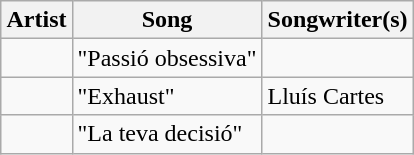<table class="sortable wikitable" style="margin: 1em auto 1em auto">
<tr>
<th>Artist</th>
<th>Song</th>
<th>Songwriter(s)</th>
</tr>
<tr>
<td></td>
<td>"Passió obsessiva"</td>
<td></td>
</tr>
<tr>
<td></td>
<td>"Exhaust"</td>
<td>Lluís Cartes</td>
</tr>
<tr>
<td></td>
<td>"La teva decisió"</td>
<td></td>
</tr>
</table>
